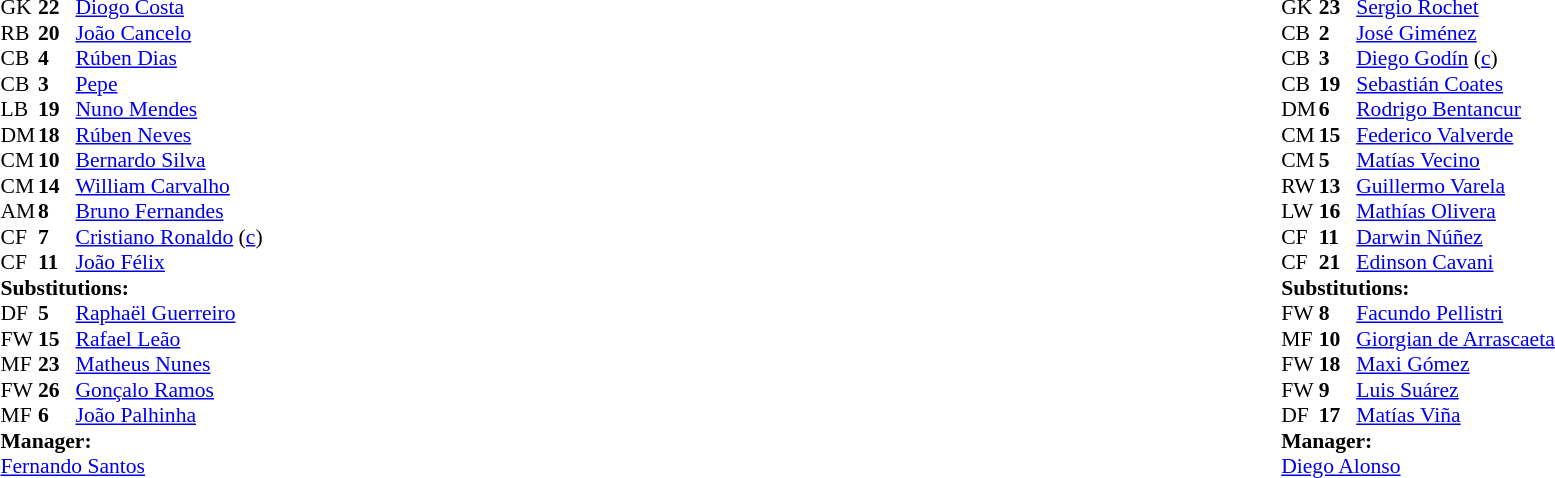<table width="100%">
<tr>
<td valign="top" width="40%"><br><table style="font-size:90%" cellspacing="0" cellpadding="0">
<tr>
<th width=25></th>
<th width=25></th>
</tr>
<tr>
<td>GK</td>
<td><strong>22</strong></td>
<td><a href='#'>Diogo Costa</a></td>
</tr>
<tr>
<td>RB</td>
<td><strong>20</strong></td>
<td><a href='#'>João Cancelo</a></td>
</tr>
<tr>
<td>CB</td>
<td><strong>4</strong></td>
<td><a href='#'>Rúben Dias</a></td>
<td></td>
</tr>
<tr>
<td>CB</td>
<td><strong>3</strong></td>
<td><a href='#'>Pepe</a></td>
</tr>
<tr>
<td>LB</td>
<td><strong>19</strong></td>
<td><a href='#'>Nuno Mendes</a></td>
<td></td>
<td></td>
</tr>
<tr>
<td>DM</td>
<td><strong>18</strong></td>
<td><a href='#'>Rúben Neves</a></td>
<td></td>
<td></td>
</tr>
<tr>
<td>CM</td>
<td><strong>10</strong></td>
<td><a href='#'>Bernardo Silva</a></td>
</tr>
<tr>
<td>CM</td>
<td><strong>14</strong></td>
<td><a href='#'>William Carvalho</a></td>
<td></td>
<td></td>
</tr>
<tr>
<td>AM</td>
<td><strong>8</strong></td>
<td><a href='#'>Bruno Fernandes</a></td>
</tr>
<tr>
<td>CF</td>
<td><strong>7</strong></td>
<td><a href='#'>Cristiano Ronaldo</a> (<a href='#'>c</a>)</td>
<td></td>
<td></td>
</tr>
<tr>
<td>CF</td>
<td><strong>11</strong></td>
<td><a href='#'>João Félix</a></td>
<td></td>
<td></td>
</tr>
<tr>
<td colspan=3><strong>Substitutions:</strong></td>
</tr>
<tr>
<td>DF</td>
<td><strong>5</strong></td>
<td><a href='#'>Raphaël Guerreiro</a></td>
<td></td>
<td></td>
</tr>
<tr>
<td>FW</td>
<td><strong>15</strong></td>
<td><a href='#'>Rafael Leão</a></td>
<td></td>
<td></td>
</tr>
<tr>
<td>MF</td>
<td><strong>23</strong></td>
<td><a href='#'>Matheus Nunes</a></td>
<td></td>
<td></td>
</tr>
<tr>
<td>FW</td>
<td><strong>26</strong></td>
<td><a href='#'>Gonçalo Ramos</a></td>
<td></td>
<td></td>
</tr>
<tr>
<td>MF</td>
<td><strong>6</strong></td>
<td><a href='#'>João Palhinha</a></td>
<td></td>
<td></td>
</tr>
<tr>
<td colspan=3><strong>Manager:</strong></td>
</tr>
<tr>
<td colspan=3><a href='#'>Fernando Santos</a></td>
</tr>
</table>
</td>
<td valign="top"></td>
<td valign="top" width="50%"><br><table style="font-size:90%; margin:auto" cellspacing="0" cellpadding="0">
<tr>
<th width=25></th>
<th width=25></th>
</tr>
<tr>
<td>GK</td>
<td><strong>23</strong></td>
<td><a href='#'>Sergio Rochet</a></td>
</tr>
<tr>
<td>CB</td>
<td><strong>2</strong></td>
<td><a href='#'>José Giménez</a></td>
</tr>
<tr>
<td>CB</td>
<td><strong>3</strong></td>
<td><a href='#'>Diego Godín</a> (<a href='#'>c</a>)</td>
<td></td>
<td></td>
</tr>
<tr>
<td>CB</td>
<td><strong>19</strong></td>
<td><a href='#'>Sebastián Coates</a></td>
</tr>
<tr>
<td>DM</td>
<td><strong>6</strong></td>
<td><a href='#'>Rodrigo Bentancur</a></td>
<td></td>
</tr>
<tr>
<td>CM</td>
<td><strong>15</strong></td>
<td><a href='#'>Federico Valverde</a></td>
</tr>
<tr>
<td>CM</td>
<td><strong>5</strong></td>
<td><a href='#'>Matías Vecino</a></td>
<td></td>
<td></td>
</tr>
<tr>
<td>RW</td>
<td><strong>13</strong></td>
<td><a href='#'>Guillermo Varela</a></td>
</tr>
<tr>
<td>LW</td>
<td><strong>16</strong></td>
<td><a href='#'>Mathías Olivera</a></td>
<td></td>
<td></td>
</tr>
<tr>
<td>CF</td>
<td><strong>11</strong></td>
<td><a href='#'>Darwin Núñez</a></td>
<td></td>
<td></td>
</tr>
<tr>
<td>CF</td>
<td><strong>21</strong></td>
<td><a href='#'>Edinson Cavani</a></td>
<td></td>
<td></td>
</tr>
<tr>
<td colspan=3><strong>Substitutions:</strong></td>
</tr>
<tr>
<td>FW</td>
<td><strong>8</strong></td>
<td><a href='#'>Facundo Pellistri</a></td>
<td></td>
<td></td>
</tr>
<tr>
<td>MF</td>
<td><strong>10</strong></td>
<td><a href='#'>Giorgian de Arrascaeta</a></td>
<td></td>
<td></td>
</tr>
<tr>
<td>FW</td>
<td><strong>18</strong></td>
<td><a href='#'>Maxi Gómez</a></td>
<td></td>
<td></td>
</tr>
<tr>
<td>FW</td>
<td><strong>9</strong></td>
<td><a href='#'>Luis Suárez</a></td>
<td></td>
<td></td>
</tr>
<tr>
<td>DF</td>
<td><strong>17</strong></td>
<td><a href='#'>Matías Viña</a></td>
<td></td>
<td></td>
</tr>
<tr>
<td colspan=3><strong>Manager:</strong></td>
</tr>
<tr>
<td colspan=3><a href='#'>Diego Alonso</a></td>
</tr>
</table>
</td>
</tr>
</table>
